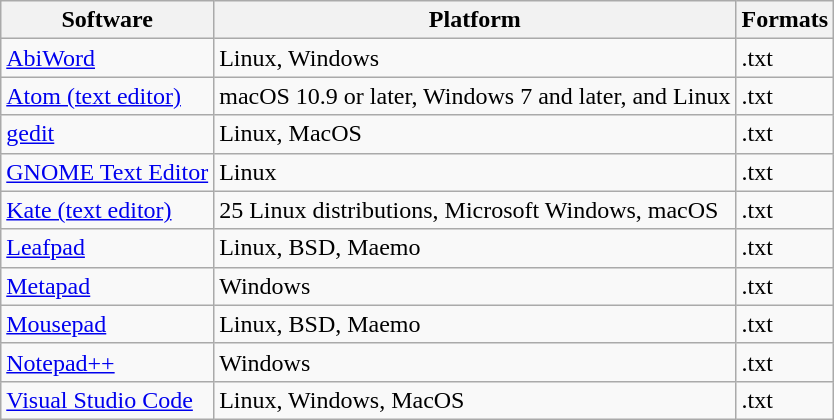<table class="wikitable sortable">
<tr>
<th>Software</th>
<th>Platform</th>
<th>Formats</th>
</tr>
<tr>
<td><a href='#'>AbiWord</a></td>
<td>Linux, Windows</td>
<td>.txt</td>
</tr>
<tr>
<td><a href='#'>Atom (text editor)</a></td>
<td>macOS 10.9 or later, Windows 7 and later, and Linux</td>
<td>.txt</td>
</tr>
<tr>
<td><a href='#'>gedit</a></td>
<td>Linux, MacOS</td>
<td>.txt</td>
</tr>
<tr>
<td><a href='#'>GNOME Text Editor</a></td>
<td>Linux</td>
<td>.txt</td>
</tr>
<tr>
<td><a href='#'>Kate (text editor)</a></td>
<td>25 Linux distributions, Microsoft Windows, macOS</td>
<td>.txt</td>
</tr>
<tr>
<td><a href='#'>Leafpad</a></td>
<td>Linux, BSD, Maemo</td>
<td>.txt</td>
</tr>
<tr>
<td><a href='#'>Metapad</a></td>
<td>Windows</td>
<td>.txt</td>
</tr>
<tr>
<td><a href='#'>Mousepad</a></td>
<td>Linux, BSD, Maemo</td>
<td>.txt</td>
</tr>
<tr>
<td><a href='#'>Notepad++</a></td>
<td>Windows</td>
<td>.txt</td>
</tr>
<tr>
<td><a href='#'>Visual Studio Code</a></td>
<td>Linux, Windows, MacOS</td>
<td>.txt</td>
</tr>
</table>
